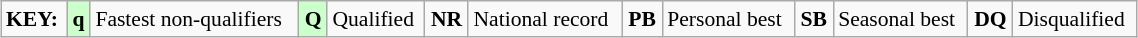<table class="wikitable" style="margin:0.5em auto; font-size:90%;position:relative;" width=60%>
<tr>
<td><strong>KEY:</strong></td>
<td bgcolor=ccffcc align=center><strong>q</strong></td>
<td>Fastest non-qualifiers</td>
<td bgcolor=ccffcc align=center><strong>Q</strong></td>
<td>Qualified</td>
<td align=center><strong>NR</strong></td>
<td>National record</td>
<td align=center><strong>PB</strong></td>
<td>Personal best</td>
<td align=center><strong>SB</strong></td>
<td>Seasonal best</td>
<td align=center><strong>DQ</strong></td>
<td>Disqualified</td>
</tr>
</table>
